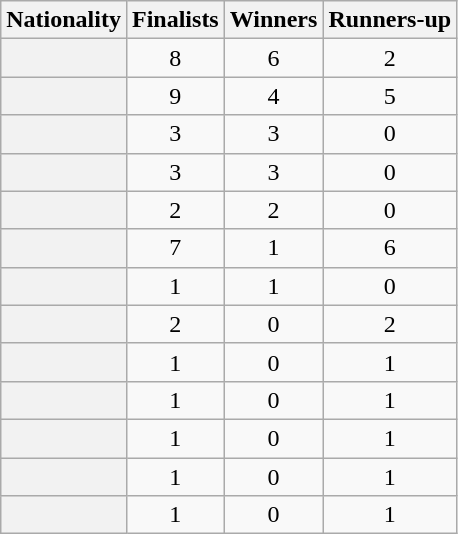<table class="wikitable plainrowheaders sortable">
<tr>
<th scope="col">Nationality</th>
<th scope="col">Finalists</th>
<th scope="col">Winners</th>
<th scope="col">Runners-up</th>
</tr>
<tr>
<th scope="row"></th>
<td align="center">8</td>
<td align="center">6</td>
<td align="center">2</td>
</tr>
<tr>
<th scope="row"></th>
<td align="center">9</td>
<td align="center">4</td>
<td align="center">5</td>
</tr>
<tr>
<th scope="row"></th>
<td align="center">3</td>
<td align="center">3</td>
<td align="center">0</td>
</tr>
<tr>
<th scope="row"></th>
<td align="center">3</td>
<td align="center">3</td>
<td align="center">0</td>
</tr>
<tr>
<th scope="row"></th>
<td align="center">2</td>
<td align="center">2</td>
<td align="center">0</td>
</tr>
<tr>
<th scope="row"></th>
<td align="center">7</td>
<td align="center">1</td>
<td align="center">6</td>
</tr>
<tr>
<th scope="row"></th>
<td align="center">1</td>
<td align="center">1</td>
<td align="center">0</td>
</tr>
<tr>
<th scope="row"></th>
<td align="center">2</td>
<td align="center">0</td>
<td align="center">2</td>
</tr>
<tr>
<th scope="row"></th>
<td align="center">1</td>
<td align="center">0</td>
<td align="center">1</td>
</tr>
<tr>
<th scope="row"></th>
<td align="center">1</td>
<td align="center">0</td>
<td align="center">1</td>
</tr>
<tr>
<th scope="row"></th>
<td align="center">1</td>
<td align="center">0</td>
<td align="center">1</td>
</tr>
<tr>
<th scope="row"></th>
<td align="center">1</td>
<td align="center">0</td>
<td align="center">1</td>
</tr>
<tr>
<th scope="row"></th>
<td align="center">1</td>
<td align="center">0</td>
<td align="center">1</td>
</tr>
</table>
